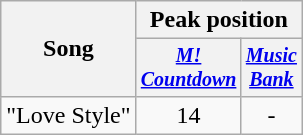<table class="wikitable" style="text-align:center;">
<tr>
<th rowspan="2">Song</th>
<th colspan="2">Peak position</th>
</tr>
<tr style="font-size:smaller;">
<th><em><a href='#'>M!<br>Countdown</a></em><br></th>
<th><em><a href='#'>Music<br>Bank</a></em><br></th>
</tr>
<tr>
<td style="text-align:left;">"Love Style"</td>
<td>14</td>
<td>-</td>
</tr>
</table>
